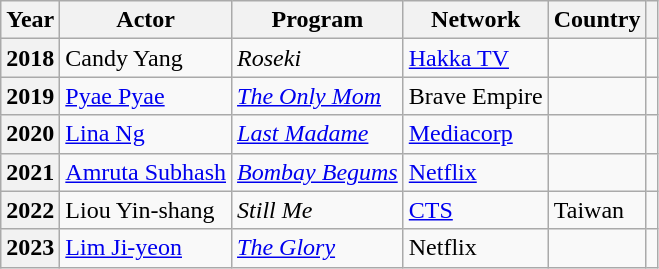<table class="wikitable plainrowheaders">
<tr>
<th>Year</th>
<th>Actor</th>
<th>Program</th>
<th>Network</th>
<th>Country</th>
<th></th>
</tr>
<tr>
<th scope="row">2018</th>
<td>Candy Yang</td>
<td><em>Roseki</em></td>
<td><a href='#'>Hakka TV</a></td>
<td></td>
<td align="center"></td>
</tr>
<tr>
<th scope="row">2019</th>
<td><a href='#'>Pyae Pyae</a></td>
<td><em><a href='#'>The Only Mom</a></em></td>
<td>Brave Empire</td>
<td></td>
<td align="center"></td>
</tr>
<tr>
<th scope="row">2020</th>
<td><a href='#'>Lina Ng</a></td>
<td><em><a href='#'>Last Madame</a></em></td>
<td><a href='#'>Mediacorp</a></td>
<td></td>
<td align="center"></td>
</tr>
<tr>
<th scope="row">2021</th>
<td><a href='#'>Amruta Subhash</a></td>
<td><em><a href='#'>Bombay Begums</a></em></td>
<td><a href='#'>Netflix</a></td>
<td></td>
<td align="center"></td>
</tr>
<tr>
<th scope="row">2022</th>
<td>Liou Yin-shang</td>
<td><em>Still Me</em></td>
<td><a href='#'>CTS</a></td>
<td> Taiwan</td>
<td align="center"></td>
</tr>
<tr>
<th scope="row">2023</th>
<td><a href='#'>Lim Ji-yeon</a></td>
<td><em><a href='#'>The Glory</a></em></td>
<td>Netflix</td>
<td></td>
<td align="center"></td>
</tr>
</table>
